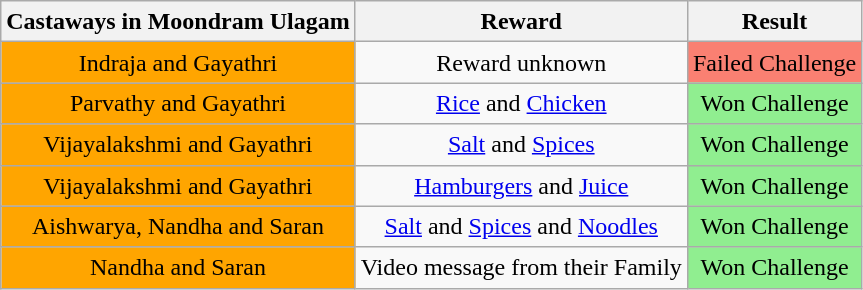<table class="wikitable" style="text-align:center; line-height:20px; width:auto;">
<tr>
<th scope="col">Castaways in Moondram Ulagam</th>
<th scope="col">Reward</th>
<th scope="col">Result</th>
</tr>
<tr>
<td style="background:orange">Indraja and Gayathri</td>
<td>Reward unknown</td>
<td style="background:salmon">Failed Challenge</td>
</tr>
<tr>
<td style="background:orange">Parvathy and Gayathri</td>
<td><a href='#'>Rice</a> and <a href='#'>Chicken</a></td>
<td style="background:lightgreen">Won Challenge</td>
</tr>
<tr>
<td style="background:orange">Vijayalakshmi and Gayathri</td>
<td><a href='#'>Salt</a> and <a href='#'>Spices</a></td>
<td style="background:lightgreen">Won Challenge</td>
</tr>
<tr>
<td style="background:orange">Vijayalakshmi and Gayathri</td>
<td><a href='#'>Hamburgers</a> and <a href='#'>Juice</a></td>
<td style="background:lightgreen">Won Challenge</td>
</tr>
<tr>
<td style="background:orange">Aishwarya, Nandha and Saran</td>
<td><a href='#'>Salt</a> and <a href='#'>Spices</a> and <a href='#'>Noodles</a></td>
<td style="background:lightgreen">Won Challenge</td>
</tr>
<tr>
<td style="background:orange">Nandha and Saran</td>
<td>Video message from their Family</td>
<td style="background:lightgreen">Won Challenge</td>
</tr>
</table>
